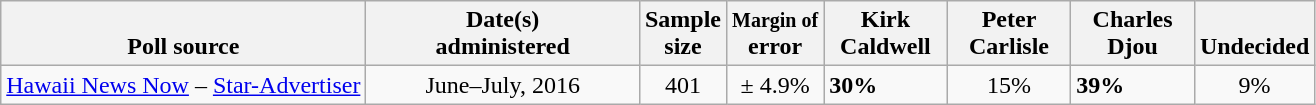<table class="wikitable">
<tr valign= bottom>
<th>Poll source</th>
<th style="width:175px;">Date(s)<br>administered</th>
<th class=small>Sample<br>size</th>
<th><small>Margin of</small><br>error</th>
<th style="width:75px;">Kirk<br>Caldwell</th>
<th style="width:75px;">Peter<br>Carlisle</th>
<th style="width:75px;">Charles<br>Djou</th>
<th>Undecided</th>
</tr>
<tr>
<td align=center><a href='#'>Hawaii News Now</a> – <a href='#'>Star-Advertiser</a></td>
<td align=center>June–July, 2016</td>
<td align=center>401</td>
<td align=center>± 4.9%</td>
<td><strong>30%</strong></td>
<td align=center>15%</td>
<td><strong>39%</strong></td>
<td align=center>9%</td>
</tr>
</table>
